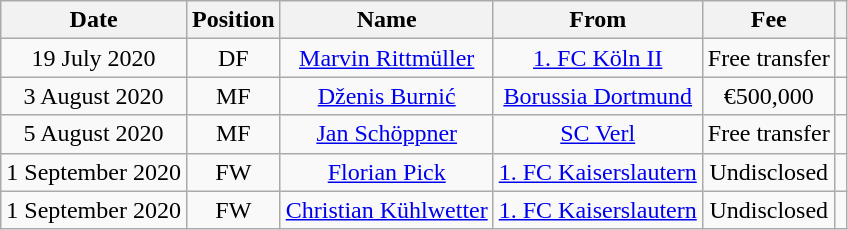<table class="wikitable" style="text-align:center;">
<tr>
<th>Date</th>
<th>Position</th>
<th>Name</th>
<th>From</th>
<th>Fee</th>
<th></th>
</tr>
<tr>
<td>19 July 2020</td>
<td>DF</td>
<td><a href='#'>Marvin Rittmüller</a></td>
<td><a href='#'>1. FC Köln II</a></td>
<td>Free transfer</td>
<td></td>
</tr>
<tr>
<td>3 August 2020</td>
<td>MF</td>
<td><a href='#'>Dženis Burnić</a></td>
<td><a href='#'>Borussia Dortmund</a></td>
<td>€500,000</td>
<td></td>
</tr>
<tr>
<td>5 August 2020</td>
<td>MF</td>
<td><a href='#'>Jan Schöppner</a></td>
<td><a href='#'>SC Verl</a></td>
<td>Free transfer</td>
<td></td>
</tr>
<tr>
<td>1 September 2020</td>
<td>FW</td>
<td><a href='#'>Florian Pick</a></td>
<td><a href='#'>1. FC Kaiserslautern</a></td>
<td>Undisclosed</td>
<td></td>
</tr>
<tr>
<td>1 September 2020</td>
<td>FW</td>
<td><a href='#'>Christian Kühlwetter</a></td>
<td><a href='#'>1. FC Kaiserslautern</a></td>
<td>Undisclosed</td>
<td></td>
</tr>
</table>
